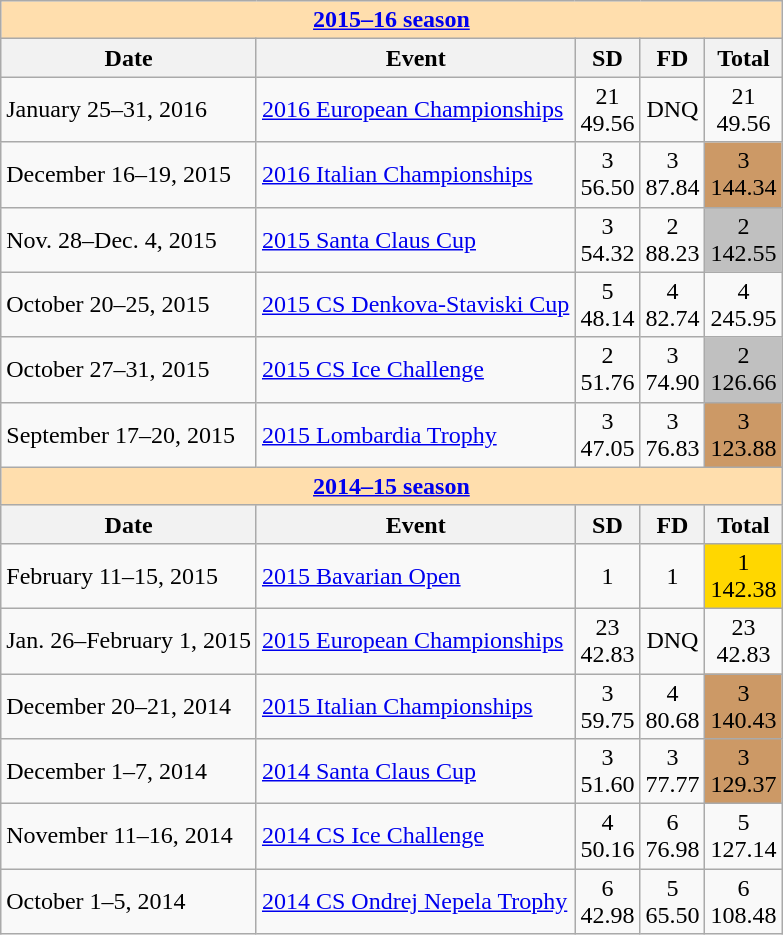<table class="wikitable">
<tr>
<th colspan="5" align="center" style="background-color: #ffdead;"><a href='#'>2015–16 season</a></th>
</tr>
<tr>
<th>Date</th>
<th>Event</th>
<th>SD</th>
<th>FD</th>
<th>Total</th>
</tr>
<tr>
<td>January 25–31, 2016</td>
<td><a href='#'>2016 European Championships</a></td>
<td align="center">21 <br> 49.56</td>
<td align="center">DNQ</td>
<td align="center">21 <br> 49.56</td>
</tr>
<tr>
<td>December 16–19, 2015</td>
<td><a href='#'>2016 Italian Championships</a></td>
<td align="center">3 <br> 56.50</td>
<td align="center">3 <br> 87.84</td>
<td align="center" bgcolor="cc9966">3 <br> 144.34</td>
</tr>
<tr>
<td>Nov. 28–Dec. 4, 2015</td>
<td><a href='#'>2015 Santa Claus Cup</a></td>
<td align="center">3 <br> 54.32</td>
<td align="center">2 <br> 88.23</td>
<td align="center" bgcolor="silver">2 <br> 142.55</td>
</tr>
<tr>
<td>October 20–25, 2015</td>
<td><a href='#'>2015 CS Denkova-Staviski Cup</a></td>
<td align="center">5 <br> 48.14</td>
<td align="center">4 <br> 82.74</td>
<td align="center">4 <br> 245.95</td>
</tr>
<tr>
<td>October 27–31, 2015</td>
<td><a href='#'>2015 CS Ice Challenge</a></td>
<td align="center">2 <br> 51.76</td>
<td align="center">3 <br> 74.90</td>
<td align="center" bgcolor="silver">2 <br> 126.66</td>
</tr>
<tr>
<td>September 17–20, 2015</td>
<td><a href='#'>2015 Lombardia Trophy</a></td>
<td align="center">3 <br> 47.05</td>
<td align="center">3 <br> 76.83</td>
<td align="center" bgcolor="cc9966">3 <br> 123.88</td>
</tr>
<tr>
<th colspan="5" align="center" style="background-color: #ffdead;"><strong><a href='#'>2014–15 season</a></strong></th>
</tr>
<tr>
<th>Date</th>
<th>Event</th>
<th>SD</th>
<th>FD</th>
<th>Total</th>
</tr>
<tr>
<td>February 11–15, 2015</td>
<td><a href='#'>2015 Bavarian Open</a></td>
<td align="center">1</td>
<td align="center">1</td>
<td align="center" bgcolor="gold">1 <br> 142.38</td>
</tr>
<tr>
<td>Jan. 26–February 1, 2015</td>
<td><a href='#'>2015 European Championships</a></td>
<td align="center">23 <br> 42.83</td>
<td align="center">DNQ</td>
<td align="center">23 <br> 42.83</td>
</tr>
<tr>
<td>December 20–21, 2014</td>
<td><a href='#'>2015 Italian Championships</a></td>
<td align="center">3 <br> 59.75</td>
<td align="center">4 <br> 80.68</td>
<td align="center" bgcolor="cc9966">3 <br> 140.43</td>
</tr>
<tr>
<td>December 1–7, 2014</td>
<td><a href='#'>2014 Santa Claus Cup</a></td>
<td align="center">3 <br> 51.60</td>
<td align="center">3 <br> 77.77</td>
<td align="center" bgcolor="cc9966">3 <br> 129.37</td>
</tr>
<tr>
<td>November 11–16, 2014</td>
<td><a href='#'>2014 CS Ice Challenge</a></td>
<td align="center">4 <br> 50.16</td>
<td align="center">6 <br> 76.98</td>
<td align="center">5 <br> 127.14</td>
</tr>
<tr>
<td>October 1–5, 2014</td>
<td><a href='#'>2014 CS Ondrej Nepela Trophy</a></td>
<td align="center">6 <br> 42.98</td>
<td align="center">5 <br> 65.50</td>
<td align="center">6 <br> 108.48</td>
</tr>
</table>
